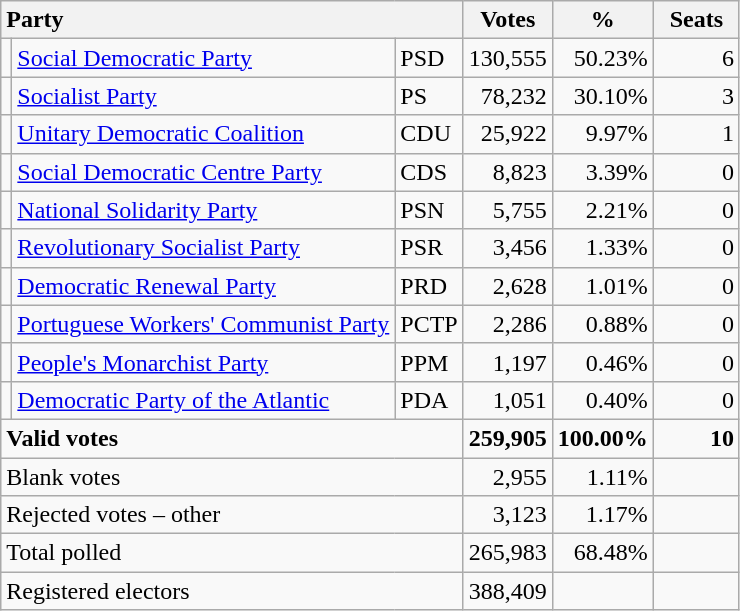<table class="wikitable" border="1" style="text-align:right;">
<tr>
<th style="text-align:left;" colspan=3>Party</th>
<th align=center width="50">Votes</th>
<th align=center width="50">%</th>
<th align=center width="50">Seats</th>
</tr>
<tr>
<td></td>
<td align=left><a href='#'>Social Democratic Party</a></td>
<td align=left>PSD</td>
<td>130,555</td>
<td>50.23%</td>
<td>6</td>
</tr>
<tr>
<td></td>
<td align=left><a href='#'>Socialist Party</a></td>
<td align=left>PS</td>
<td>78,232</td>
<td>30.10%</td>
<td>3</td>
</tr>
<tr>
<td></td>
<td align=left style="white-space: nowrap;"><a href='#'>Unitary Democratic Coalition</a></td>
<td align=left>CDU</td>
<td>25,922</td>
<td>9.97%</td>
<td>1</td>
</tr>
<tr>
<td></td>
<td align=left style="white-space: nowrap;"><a href='#'>Social Democratic Centre Party</a></td>
<td align=left>CDS</td>
<td>8,823</td>
<td>3.39%</td>
<td>0</td>
</tr>
<tr>
<td></td>
<td align=left><a href='#'>National Solidarity Party</a></td>
<td align=left>PSN</td>
<td>5,755</td>
<td>2.21%</td>
<td>0</td>
</tr>
<tr>
<td></td>
<td align=left><a href='#'>Revolutionary Socialist Party</a></td>
<td align=left>PSR</td>
<td>3,456</td>
<td>1.33%</td>
<td>0</td>
</tr>
<tr>
<td></td>
<td align=left><a href='#'>Democratic Renewal Party</a></td>
<td align=left>PRD</td>
<td>2,628</td>
<td>1.01%</td>
<td>0</td>
</tr>
<tr>
<td></td>
<td align=left><a href='#'>Portuguese Workers' Communist Party</a></td>
<td align=left>PCTP</td>
<td>2,286</td>
<td>0.88%</td>
<td>0</td>
</tr>
<tr>
<td></td>
<td align=left><a href='#'>People's Monarchist Party</a></td>
<td align=left>PPM</td>
<td>1,197</td>
<td>0.46%</td>
<td>0</td>
</tr>
<tr>
<td></td>
<td align=left><a href='#'>Democratic Party of the Atlantic</a></td>
<td align=left>PDA</td>
<td>1,051</td>
<td>0.40%</td>
<td>0</td>
</tr>
<tr style="font-weight:bold">
<td align=left colspan=3>Valid votes</td>
<td>259,905</td>
<td>100.00%</td>
<td>10</td>
</tr>
<tr>
<td align=left colspan=3>Blank votes</td>
<td>2,955</td>
<td>1.11%</td>
<td></td>
</tr>
<tr>
<td align=left colspan=3>Rejected votes – other</td>
<td>3,123</td>
<td>1.17%</td>
<td></td>
</tr>
<tr>
<td align=left colspan=3>Total polled</td>
<td>265,983</td>
<td>68.48%</td>
<td></td>
</tr>
<tr>
<td align=left colspan=3>Registered electors</td>
<td>388,409</td>
<td></td>
<td></td>
</tr>
</table>
